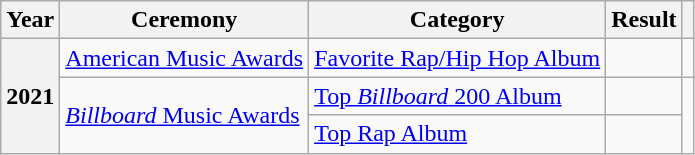<table class="wikitable sortable plainrowheaders" style="border:none; margin:0;">
<tr>
<th scope="col">Year</th>
<th scope="col">Ceremony</th>
<th scope="col">Category</th>
<th scope="col">Result</th>
<th scope="col" class="unsortable"></th>
</tr>
<tr>
<th scope="row" rowspan="3">2021</th>
<td><a href='#'>American Music Awards</a></td>
<td><a href='#'>Favorite Rap/Hip Hop Album</a></td>
<td></td>
<td></td>
</tr>
<tr>
<td rowspan="2"><a href='#'><em>Billboard</em> Music Awards</a></td>
<td><a href='#'>Top <em>Billboard</em> 200 Album</a></td>
<td></td>
<td rowspan="2"></td>
</tr>
<tr>
<td><a href='#'>Top Rap Album</a></td>
<td></td>
</tr>
</table>
